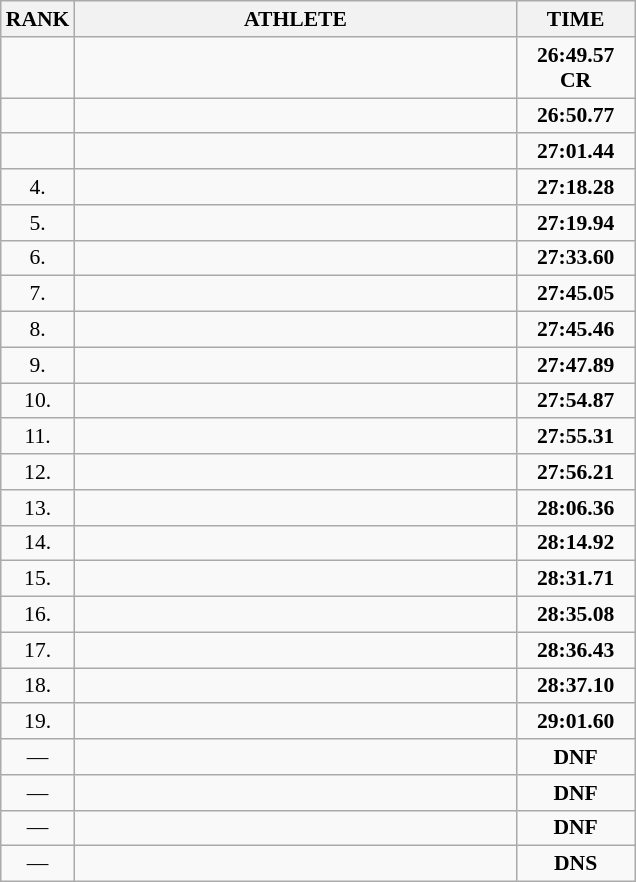<table class="wikitable" style="border-collapse: collapse; font-size: 90%;">
<tr>
<th>RANK</th>
<th align="center" style="width: 20em">ATHLETE</th>
<th align="center" style="width: 5em">TIME</th>
</tr>
<tr>
<td align="center"></td>
<td></td>
<td align="center"><strong>26:49.57<br>CR</strong></td>
</tr>
<tr>
<td align="center"></td>
<td></td>
<td align="center"><strong>26:50.77</strong></td>
</tr>
<tr>
<td align="center"></td>
<td></td>
<td align="center"><strong>27:01.44</strong></td>
</tr>
<tr>
<td align="center">4.</td>
<td></td>
<td align="center"><strong>27:18.28</strong></td>
</tr>
<tr>
<td align="center">5.</td>
<td></td>
<td align="center"><strong>27:19.94</strong></td>
</tr>
<tr>
<td align="center">6.</td>
<td></td>
<td align="center"><strong>27:33.60</strong></td>
</tr>
<tr>
<td align="center">7.</td>
<td></td>
<td align="center"><strong>27:45.05</strong></td>
</tr>
<tr>
<td align="center">8.</td>
<td></td>
<td align="center"><strong>27:45.46</strong></td>
</tr>
<tr>
<td align="center">9.</td>
<td></td>
<td align="center"><strong>27:47.89</strong></td>
</tr>
<tr>
<td align="center">10.</td>
<td></td>
<td align="center"><strong>27:54.87</strong></td>
</tr>
<tr>
<td align="center">11.</td>
<td></td>
<td align="center"><strong>27:55.31</strong></td>
</tr>
<tr>
<td align="center">12.</td>
<td></td>
<td align="center"><strong>27:56.21</strong></td>
</tr>
<tr>
<td align="center">13.</td>
<td></td>
<td align="center"><strong>28:06.36</strong></td>
</tr>
<tr>
<td align="center">14.</td>
<td></td>
<td align="center"><strong>28:14.92</strong></td>
</tr>
<tr>
<td align="center">15.</td>
<td></td>
<td align="center"><strong>28:31.71</strong></td>
</tr>
<tr>
<td align="center">16.</td>
<td></td>
<td align="center"><strong>28:35.08</strong></td>
</tr>
<tr>
<td align="center">17.</td>
<td></td>
<td align="center"><strong>28:36.43</strong></td>
</tr>
<tr>
<td align="center">18.</td>
<td></td>
<td align="center"><strong>28:37.10</strong></td>
</tr>
<tr>
<td align="center">19.</td>
<td></td>
<td align="center"><strong>29:01.60</strong></td>
</tr>
<tr>
<td align="center">—</td>
<td></td>
<td align="center"><strong>DNF</strong></td>
</tr>
<tr>
<td align="center">—</td>
<td></td>
<td align="center"><strong>DNF</strong></td>
</tr>
<tr>
<td align="center">—</td>
<td></td>
<td align="center"><strong>DNF</strong></td>
</tr>
<tr>
<td align="center">—</td>
<td></td>
<td align="center"><strong>DNS</strong></td>
</tr>
</table>
